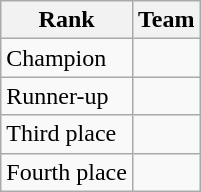<table class="wikitable" style="align:right;">
<tr>
<th>Rank</th>
<th>Team</th>
</tr>
<tr>
<td>Champion</td>
<td></td>
</tr>
<tr>
<td>Runner-up</td>
<td></td>
</tr>
<tr>
<td>Third place</td>
<td></td>
</tr>
<tr>
<td>Fourth place</td>
<td></td>
</tr>
</table>
